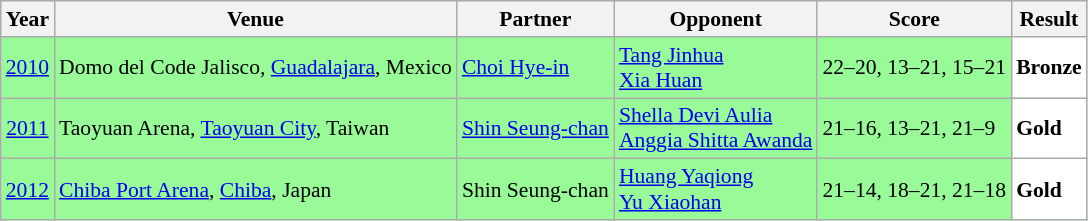<table class="sortable wikitable" style="font-size: 90%;">
<tr>
<th>Year</th>
<th>Venue</th>
<th>Partner</th>
<th>Opponent</th>
<th>Score</th>
<th>Result</th>
</tr>
<tr style="background:#98FB98">
<td align="center"><a href='#'>2010</a></td>
<td align="left">Domo del Code Jalisco, <a href='#'>Guadalajara</a>, Mexico</td>
<td align="left"> <a href='#'>Choi Hye-in</a></td>
<td align="left"> <a href='#'>Tang Jinhua</a><br> <a href='#'>Xia Huan</a></td>
<td align="left">22–20, 13–21, 15–21</td>
<td style="text-align:left; background:white"> <strong>Bronze</strong></td>
</tr>
<tr style="background:#98FB98">
<td align="center"><a href='#'>2011</a></td>
<td align="left">Taoyuan Arena, <a href='#'>Taoyuan City</a>, Taiwan</td>
<td align="left"> <a href='#'>Shin Seung-chan</a></td>
<td align="left"> <a href='#'>Shella Devi Aulia</a><br> <a href='#'>Anggia Shitta Awanda</a></td>
<td align="left">21–16, 13–21, 21–9</td>
<td style="text-align:left; background:white"> <strong>Gold</strong></td>
</tr>
<tr style="background:#98FB98">
<td align="center"><a href='#'>2012</a></td>
<td align="left"><a href='#'>Chiba Port Arena</a>, <a href='#'>Chiba</a>, Japan</td>
<td align="left"> Shin Seung-chan</td>
<td align="left"> <a href='#'>Huang Yaqiong</a><br> <a href='#'>Yu Xiaohan</a></td>
<td align="left">21–14, 18–21, 21–18</td>
<td style="text-align:left; background:white"> <strong>Gold</strong></td>
</tr>
</table>
